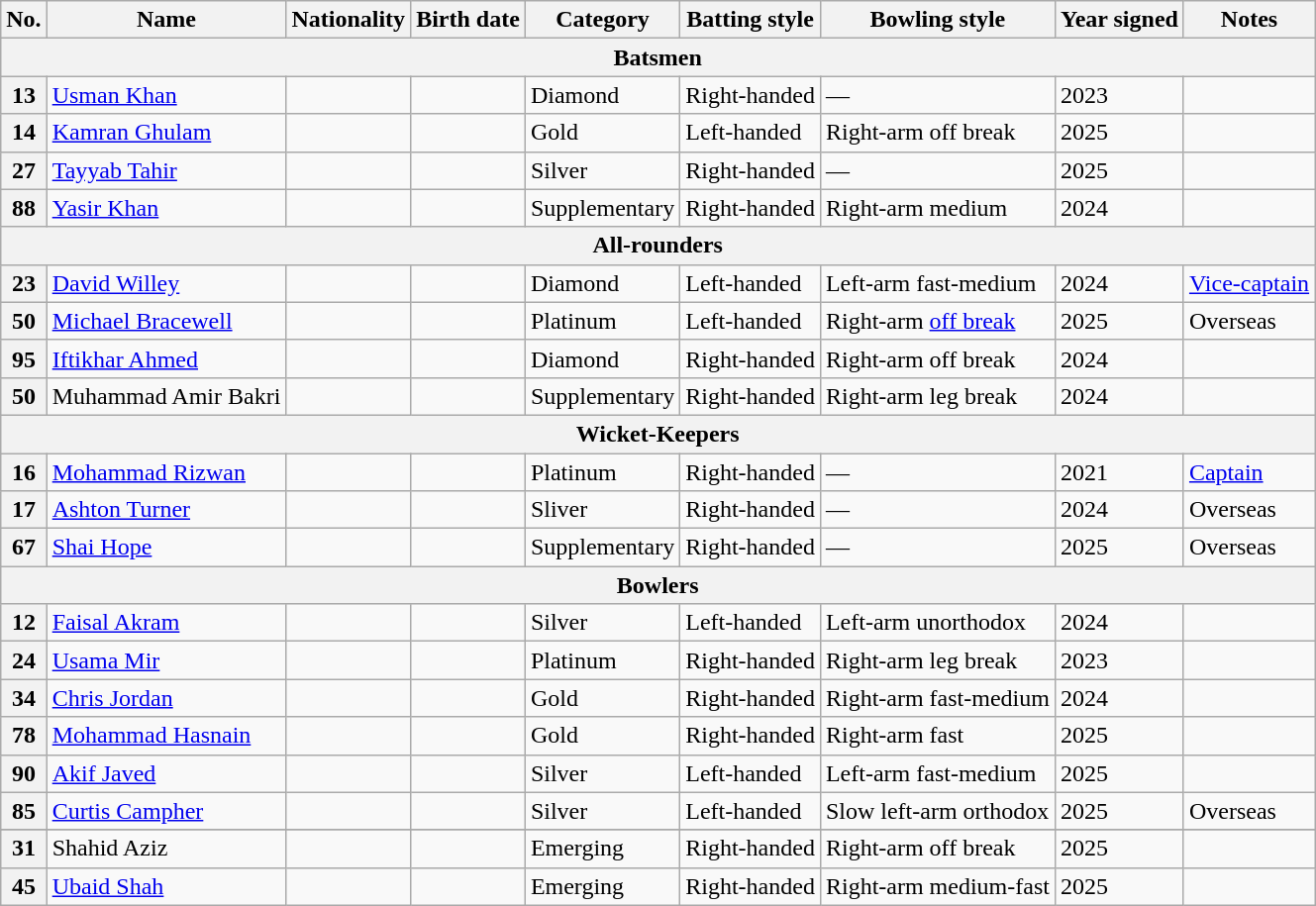<table class="wikitable">
<tr>
<th>No.</th>
<th>Name</th>
<th>Nationality</th>
<th>Birth date</th>
<th>Category</th>
<th>Batting style</th>
<th>Bowling style</th>
<th>Year signed</th>
<th>Notes</th>
</tr>
<tr>
<th colspan="9">Batsmen</th>
</tr>
<tr>
<th>13</th>
<td><a href='#'>Usman Khan</a></td>
<td></td>
<td></td>
<td>Diamond</td>
<td>Right-handed</td>
<td>—</td>
<td>2023</td>
<td></td>
</tr>
<tr>
<th>14</th>
<td><a href='#'>Kamran Ghulam</a></td>
<td></td>
<td></td>
<td>Gold</td>
<td>Left-handed</td>
<td>Right-arm off break</td>
<td>2025</td>
<td></td>
</tr>
<tr>
<th>27</th>
<td><a href='#'>Tayyab Tahir</a></td>
<td></td>
<td></td>
<td>Silver</td>
<td>Right-handed</td>
<td>—</td>
<td>2025</td>
<td></td>
</tr>
<tr>
<th>88</th>
<td><a href='#'>Yasir Khan</a></td>
<td></td>
<td></td>
<td>Supplementary</td>
<td>Right-handed</td>
<td>Right-arm medium</td>
<td>2024</td>
<td></td>
</tr>
<tr>
<th colspan="9">All-rounders</th>
</tr>
<tr>
<th>23</th>
<td><a href='#'>David Willey</a></td>
<td></td>
<td></td>
<td>Diamond</td>
<td>Left-handed</td>
<td>Left-arm fast-medium</td>
<td>2024</td>
<td><a href='#'>Vice-captain</a></td>
</tr>
<tr>
<th>50</th>
<td><a href='#'>Michael Bracewell</a></td>
<td></td>
<td></td>
<td>Platinum</td>
<td>Left-handed</td>
<td>Right-arm <a href='#'>off break</a></td>
<td>2025</td>
<td>Overseas</td>
</tr>
<tr>
<th>95</th>
<td><a href='#'>Iftikhar Ahmed</a></td>
<td></td>
<td></td>
<td>Diamond</td>
<td>Right-handed</td>
<td>Right-arm off break</td>
<td>2024</td>
<td></td>
</tr>
<tr>
<th>50</th>
<td>Muhammad Amir Bakri</td>
<td></td>
<td></td>
<td>Supplementary</td>
<td>Right-handed</td>
<td>Right-arm leg break</td>
<td>2024</td>
<td></td>
</tr>
<tr>
<th colspan="9">Wicket-Keepers</th>
</tr>
<tr>
<th>16</th>
<td><a href='#'>Mohammad Rizwan</a></td>
<td></td>
<td></td>
<td>Platinum</td>
<td>Right-handed</td>
<td>—</td>
<td>2021</td>
<td><a href='#'>Captain</a></td>
</tr>
<tr>
<th>17</th>
<td><a href='#'>Ashton Turner</a></td>
<td></td>
<td></td>
<td>Sliver</td>
<td>Right-handed</td>
<td>—</td>
<td>2024</td>
<td>Overseas</td>
</tr>
<tr>
<th>67</th>
<td><a href='#'>Shai Hope</a></td>
<td></td>
<td></td>
<td>Supplementary</td>
<td>Right-handed</td>
<td>—</td>
<td>2025</td>
<td>Overseas</td>
</tr>
<tr>
<th colspan="9">Bowlers</th>
</tr>
<tr>
<th>12</th>
<td><a href='#'>Faisal Akram</a></td>
<td></td>
<td></td>
<td>Silver</td>
<td>Left-handed</td>
<td>Left-arm unorthodox</td>
<td>2024</td>
<td></td>
</tr>
<tr>
<th>24</th>
<td><a href='#'>Usama Mir</a></td>
<td></td>
<td></td>
<td>Platinum</td>
<td>Right-handed</td>
<td>Right-arm leg break</td>
<td>2023</td>
<td></td>
</tr>
<tr>
<th>34</th>
<td><a href='#'>Chris Jordan</a></td>
<td></td>
<td></td>
<td>Gold</td>
<td>Right-handed</td>
<td>Right-arm fast-medium</td>
<td>2024</td>
<td></td>
</tr>
<tr>
<th>78</th>
<td><a href='#'>Mohammad Hasnain</a></td>
<td></td>
<td></td>
<td>Gold</td>
<td>Right-handed</td>
<td>Right-arm fast</td>
<td>2025</td>
<td></td>
</tr>
<tr>
<th>90</th>
<td><a href='#'>Akif Javed</a></td>
<td></td>
<td></td>
<td>Silver</td>
<td>Left-handed</td>
<td>Left-arm fast-medium</td>
<td>2025</td>
<td></td>
</tr>
<tr>
<th>85</th>
<td><a href='#'>Curtis Campher</a></td>
<td></td>
<td></td>
<td>Silver</td>
<td>Left-handed</td>
<td>Slow left-arm orthodox</td>
<td>2025</td>
<td>Overseas</td>
</tr>
<tr>
</tr>
<tr>
<th>31</th>
<td>Shahid Aziz</td>
<td></td>
<td></td>
<td>Emerging</td>
<td>Right-handed</td>
<td>Right-arm off break</td>
<td>2025</td>
<td></td>
</tr>
<tr>
<th>45</th>
<td><a href='#'>Ubaid Shah</a></td>
<td></td>
<td></td>
<td>Emerging</td>
<td>Right-handed</td>
<td>Right-arm medium-fast</td>
<td>2025</td>
<td></td>
</tr>
</table>
